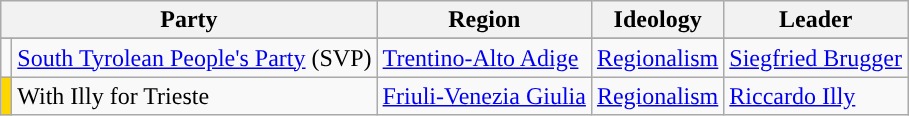<table class=wikitable style=text-align:left>
<tr>
<th colspan=2>Party</th>
<th>Region</th>
<th>Ideology</th>
<th>Leader</th>
</tr>
<tr>
</tr>
<tr>
<td></td>
<td><a href='#'>South Tyrolean People's Party</a> (SVP)</td>
<td><a href='#'>Trentino-Alto Adige</a></td>
<td><a href='#'>Regionalism</a></td>
<td><a href='#'>Siegfried Brugger</a></td>
</tr>
<tr>
<td bgcolor="gold"></td>
<td>With Illy for Trieste</td>
<td><a href='#'>Friuli-Venezia Giulia</a></td>
<td><a href='#'>Regionalism</a></td>
<td><a href='#'>Riccardo Illy</a></td>
</tr>
</table>
